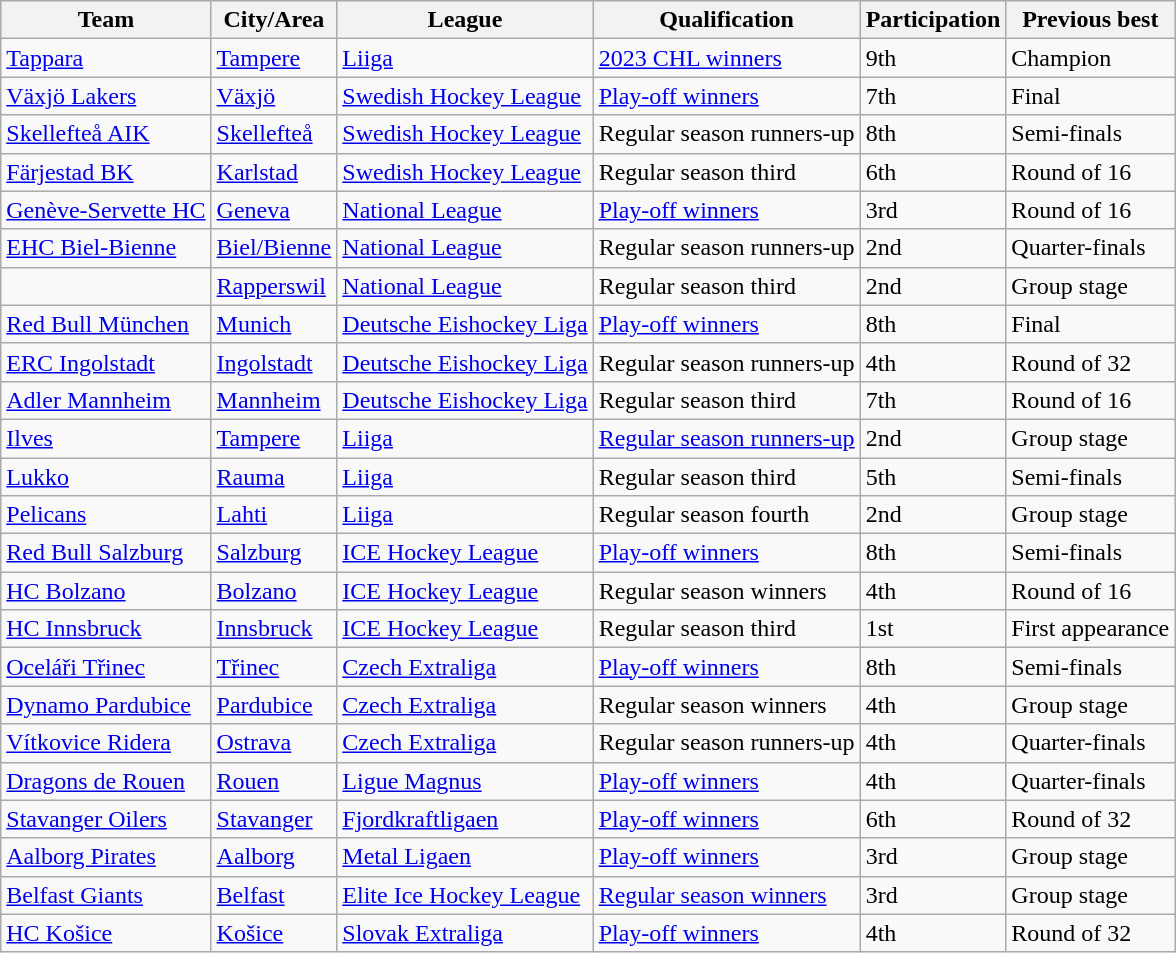<table class="wikitable sortable" style="text-align:left">
<tr>
<th>Team</th>
<th>City/Area</th>
<th>League</th>
<th>Qualification</th>
<th>Participation</th>
<th>Previous best</th>
</tr>
<tr>
<td> <a href='#'>Tappara</a></td>
<td><a href='#'>Tampere</a></td>
<td><a href='#'>Liiga</a></td>
<td><a href='#'>2023 CHL winners</a></td>
<td>9th</td>
<td data-sort-value="1">Champion</td>
</tr>
<tr>
<td> <a href='#'>Växjö Lakers</a></td>
<td><a href='#'>Växjö</a></td>
<td><a href='#'>Swedish Hockey League</a></td>
<td><a href='#'>Play-off winners</a></td>
<td>7th</td>
<td data-sort-value="1">Final</td>
</tr>
<tr>
<td> <a href='#'>Skellefteå AIK</a></td>
<td><a href='#'>Skellefteå</a></td>
<td><a href='#'>Swedish Hockey League</a></td>
<td>Regular season runners-up</td>
<td>8th</td>
<td data-sort-value="1">Semi-finals</td>
</tr>
<tr>
<td> <a href='#'>Färjestad BK</a></td>
<td><a href='#'>Karlstad</a></td>
<td><a href='#'>Swedish Hockey League</a></td>
<td>Regular season third</td>
<td>6th</td>
<td data-sort-value="1">Round of 16</td>
</tr>
<tr>
<td> <a href='#'>Genève-Servette HC</a></td>
<td><a href='#'>Geneva</a></td>
<td><a href='#'>National League</a></td>
<td><a href='#'>Play-off winners</a></td>
<td>3rd</td>
<td data-sort-value="1">Round of 16</td>
</tr>
<tr>
<td> <a href='#'>EHC Biel-Bienne</a></td>
<td><a href='#'>Biel/Bienne</a></td>
<td><a href='#'>National League</a></td>
<td>Regular season runners-up</td>
<td>2nd</td>
<td data-sort-value="1">Quarter-finals</td>
</tr>
<tr>
<td></td>
<td><a href='#'>Rapperswil</a></td>
<td><a href='#'>National League</a></td>
<td>Regular season third</td>
<td>2nd</td>
<td data-sort-value="1">Group stage</td>
</tr>
<tr>
<td> <a href='#'>Red Bull München</a></td>
<td><a href='#'>Munich</a></td>
<td><a href='#'>Deutsche Eishockey Liga</a></td>
<td><a href='#'>Play-off winners</a></td>
<td>8th</td>
<td data-sort-value="1">Final</td>
</tr>
<tr>
<td> <a href='#'>ERC Ingolstadt</a></td>
<td><a href='#'>Ingolstadt</a></td>
<td><a href='#'>Deutsche Eishockey Liga</a></td>
<td>Regular season runners-up</td>
<td>4th</td>
<td data-sort-value="1">Round of 32</td>
</tr>
<tr>
<td> <a href='#'>Adler Mannheim</a></td>
<td><a href='#'>Mannheim</a></td>
<td><a href='#'>Deutsche Eishockey Liga</a></td>
<td>Regular season third</td>
<td>7th</td>
<td data-sort-value="1">Round of 16</td>
</tr>
<tr>
<td> <a href='#'>Ilves</a></td>
<td><a href='#'>Tampere</a></td>
<td><a href='#'>Liiga</a></td>
<td><a href='#'>Regular season runners-up</a></td>
<td>2nd</td>
<td data-sort-value="1">Group stage</td>
</tr>
<tr>
<td> <a href='#'>Lukko</a></td>
<td><a href='#'>Rauma</a></td>
<td><a href='#'>Liiga</a></td>
<td>Regular season third</td>
<td>5th</td>
<td data-sort-value="1">Semi-finals</td>
</tr>
<tr>
<td> <a href='#'>Pelicans</a></td>
<td><a href='#'>Lahti</a></td>
<td><a href='#'>Liiga</a></td>
<td>Regular season fourth</td>
<td>2nd</td>
<td data-sort-value="1">Group stage</td>
</tr>
<tr>
<td> <a href='#'>Red Bull Salzburg</a></td>
<td><a href='#'>Salzburg</a></td>
<td><a href='#'>ICE Hockey League</a></td>
<td><a href='#'>Play-off winners</a></td>
<td>8th</td>
<td data-sort-value="1">Semi-finals</td>
</tr>
<tr>
<td> <a href='#'>HC Bolzano</a></td>
<td><a href='#'>Bolzano</a></td>
<td><a href='#'>ICE Hockey League</a></td>
<td>Regular season winners</td>
<td>4th</td>
<td data-sort-value="1">Round of 16</td>
</tr>
<tr>
<td> <a href='#'>HC Innsbruck</a></td>
<td><a href='#'>Innsbruck</a></td>
<td><a href='#'>ICE Hockey League</a></td>
<td>Regular season third</td>
<td>1st</td>
<td data-sort-value="1">First appearance</td>
</tr>
<tr>
<td> <a href='#'>Oceláři Třinec</a></td>
<td><a href='#'>Třinec</a></td>
<td><a href='#'>Czech Extraliga</a></td>
<td><a href='#'>Play-off winners</a></td>
<td>8th</td>
<td data-sort-value="1">Semi-finals</td>
</tr>
<tr>
<td> <a href='#'>Dynamo Pardubice</a></td>
<td><a href='#'>Pardubice</a></td>
<td><a href='#'>Czech Extraliga</a></td>
<td>Regular season winners</td>
<td>4th</td>
<td data-sort-value="1">Group stage</td>
</tr>
<tr>
<td> <a href='#'>Vítkovice Ridera</a></td>
<td><a href='#'>Ostrava</a></td>
<td><a href='#'>Czech Extraliga</a></td>
<td>Regular season runners-up</td>
<td>4th</td>
<td data-sort-value="1">Quarter-finals</td>
</tr>
<tr>
<td> <a href='#'>Dragons de Rouen</a></td>
<td><a href='#'>Rouen</a></td>
<td><a href='#'>Ligue Magnus</a></td>
<td><a href='#'>Play-off winners</a></td>
<td>4th</td>
<td data-sort-value="1">Quarter-finals</td>
</tr>
<tr>
<td> <a href='#'>Stavanger Oilers</a></td>
<td><a href='#'>Stavanger</a></td>
<td><a href='#'>Fjordkraftligaen</a></td>
<td><a href='#'>Play-off winners</a></td>
<td>6th</td>
<td data-sort-value="1">Round of 32</td>
</tr>
<tr>
<td> <a href='#'>Aalborg Pirates</a></td>
<td><a href='#'>Aalborg</a></td>
<td><a href='#'>Metal Ligaen</a></td>
<td><a href='#'>Play-off winners</a></td>
<td>3rd</td>
<td data-sort-value="1">Group stage</td>
</tr>
<tr>
<td> <a href='#'>Belfast Giants</a></td>
<td><a href='#'>Belfast</a></td>
<td><a href='#'>Elite Ice Hockey League</a></td>
<td><a href='#'>Regular season winners</a></td>
<td>3rd</td>
<td data-sort-value="1">Group stage</td>
</tr>
<tr>
<td> <a href='#'>HC Košice</a></td>
<td><a href='#'>Košice</a></td>
<td><a href='#'>Slovak Extraliga</a></td>
<td><a href='#'>Play-off winners</a></td>
<td>4th</td>
<td data-sort-value="1">Round of 32</td>
</tr>
</table>
